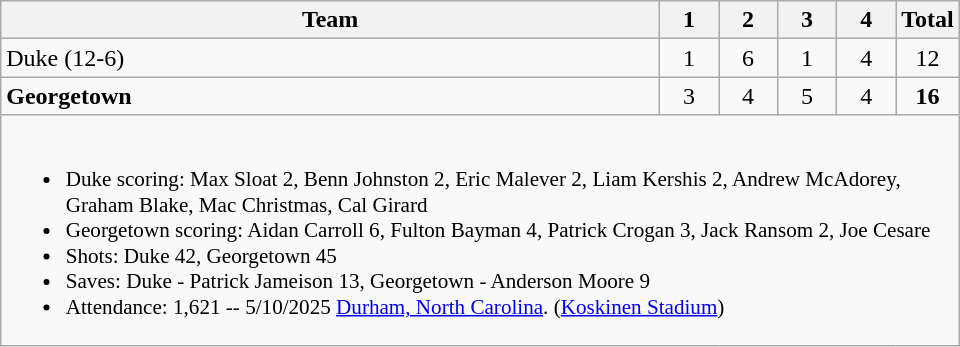<table class="wikitable" style="text-align:center; max-width:40em">
<tr>
<th>Team</th>
<th style="width:2em">1</th>
<th style="width:2em">2</th>
<th style="width:2em">3</th>
<th style="width:2em">4</th>
<th style="width:2em">Total</th>
</tr>
<tr>
<td style="text-align:left">Duke (12-6)</td>
<td>1</td>
<td>6</td>
<td>1</td>
<td>4</td>
<td>12</td>
</tr>
<tr>
<td style="text-align:left"><strong>Georgetown</strong></td>
<td>3</td>
<td>4</td>
<td>5</td>
<td>4</td>
<td><strong>16</strong></td>
</tr>
<tr>
<td colspan=6 style="text-align:left; font-size:88%;"><br><ul><li>Duke scoring: Max Sloat 2, Benn Johnston 2, Eric Malever 2, Liam Kershis 2, Andrew McAdorey, Graham Blake, Mac Christmas, Cal Girard</li><li>Georgetown scoring: Aidan Carroll 6, Fulton Bayman 4, Patrick Crogan 3, Jack Ransom 2, Joe Cesare</li><li>Shots: Duke 42, Georgetown 45</li><li>Saves: Duke - Patrick Jameison 13, Georgetown - Anderson Moore 9</li><li>Attendance: 1,621 -- 5/10/2025 <a href='#'>Durham, North Carolina</a>. (<a href='#'>Koskinen Stadium</a>)</li></ul></td>
</tr>
</table>
